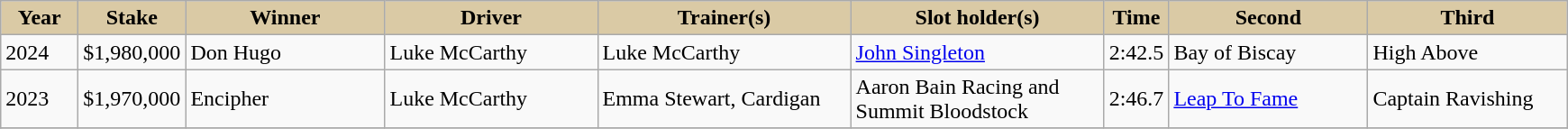<table class="wikitable sortable">
<tr>
<th style="background-color:#dacaa5; width:50px">Year <br></th>
<th style="background-color:#dacaa5; width:50px">Stake <br></th>
<th style="background-color:#dacaa5; width:140px">Winner <br></th>
<th style="background-color:#dacaa5; width:150px">Driver <br></th>
<th style="background-color:#dacaa5; width:180px">Trainer(s) <br></th>
<th style="background-color:#dacaa5; width:180px">Slot holder(s) <br></th>
<th style="background-color:#dacaa5; width:40px">Time <br></th>
<th style="background-color:#dacaa5; width:140px">Second <br></th>
<th style="background-color:#dacaa5; width:140px">Third</th>
</tr>
<tr>
<td>2024</td>
<td>$1,980,000</td>
<td>Don Hugo</td>
<td>Luke McCarthy</td>
<td>Luke McCarthy</td>
<td><a href='#'>John Singleton</a></td>
<td>2:42.5</td>
<td>Bay of Biscay</td>
<td>High Above</td>
</tr>
<tr>
<td>2023</td>
<td>$1,970,000</td>
<td>Encipher</td>
<td>Luke McCarthy</td>
<td>Emma Stewart, Cardigan</td>
<td>Aaron Bain Racing and Summit Bloodstock</td>
<td>2:46.7</td>
<td><a href='#'>Leap To Fame</a></td>
<td>Captain Ravishing</td>
</tr>
<tr>
</tr>
</table>
